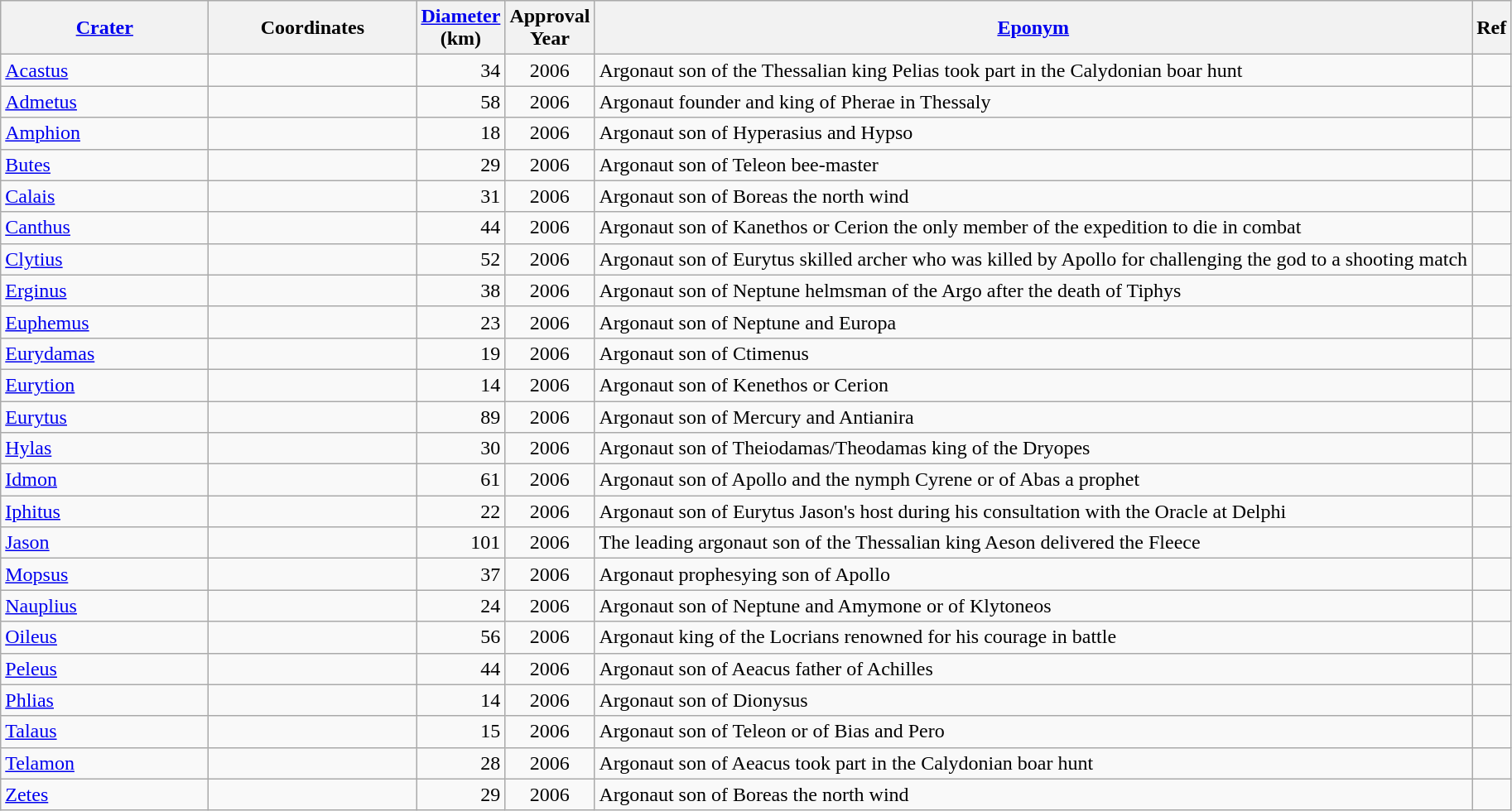<table class="wikitable sortable" style="min-width: 90%">
<tr>
<th style="width:10em"><a href='#'>Crater</a></th>
<th style="width:10em">Coordinates</th>
<th><a href='#'>Diameter</a><br>(km)</th>
<th>Approval<br>Year</th>
<th class="unsortable"><a href='#'>Eponym</a></th>
<th class="unsortable">Ref</th>
</tr>
<tr id="Acastus">
<td><a href='#'>Acastus</a></td>
<td></td>
<td align=right>34</td>
<td align=center>2006</td>
<td>Argonaut son of the Thessalian king Pelias took part in the Calydonian boar hunt</td>
<td></td>
</tr>
<tr id="Admetus">
<td><a href='#'>Admetus</a></td>
<td></td>
<td align=right>58</td>
<td align=center>2006</td>
<td>Argonaut founder and king of Pherae in Thessaly</td>
<td></td>
</tr>
<tr id="Amphion">
<td><a href='#'>Amphion</a></td>
<td></td>
<td align=right>18</td>
<td align=center>2006</td>
<td>Argonaut son of Hyperasius and Hypso</td>
<td></td>
</tr>
<tr id="Butes">
<td><a href='#'>Butes</a></td>
<td></td>
<td align=right>29</td>
<td align=center>2006</td>
<td>Argonaut son of Teleon bee-master</td>
<td></td>
</tr>
<tr id="Calais">
<td><a href='#'>Calais</a></td>
<td></td>
<td align=right>31</td>
<td align=center>2006</td>
<td>Argonaut son of Boreas the north wind</td>
<td></td>
</tr>
<tr id="Canthus">
<td><a href='#'>Canthus</a></td>
<td></td>
<td align=right>44</td>
<td align=center>2006</td>
<td>Argonaut son of Kanethos or Cerion the only member of the expedition to die in combat</td>
<td></td>
</tr>
<tr id="Clytius">
<td><a href='#'>Clytius</a></td>
<td></td>
<td align=right>52</td>
<td align=center>2006</td>
<td>Argonaut son of Eurytus skilled archer who was killed by Apollo for challenging the god to a shooting match</td>
<td></td>
</tr>
<tr id="Erginus">
<td><a href='#'>Erginus</a></td>
<td></td>
<td align=right>38</td>
<td align=center>2006</td>
<td>Argonaut son of Neptune helmsman of the Argo after the death of Tiphys</td>
<td></td>
</tr>
<tr id="Euphemus">
<td><a href='#'>Euphemus</a></td>
<td></td>
<td align=right>23</td>
<td align=center>2006</td>
<td>Argonaut son of Neptune and Europa</td>
<td></td>
</tr>
<tr id="Eurydamas">
<td><a href='#'>Eurydamas</a></td>
<td></td>
<td align=right>19</td>
<td align=center>2006</td>
<td>Argonaut son of Ctimenus</td>
<td></td>
</tr>
<tr id="Eurytion">
<td><a href='#'>Eurytion</a></td>
<td></td>
<td align=right>14</td>
<td align=center>2006</td>
<td>Argonaut son of Kenethos or Cerion</td>
<td></td>
</tr>
<tr id="Eurytus">
<td><a href='#'>Eurytus</a></td>
<td></td>
<td align=right>89</td>
<td align=center>2006</td>
<td>Argonaut son of Mercury and Antianira</td>
<td></td>
</tr>
<tr id="Hylas">
<td><a href='#'>Hylas</a></td>
<td></td>
<td align=right>30</td>
<td align=center>2006</td>
<td>Argonaut son of Theiodamas/Theodamas king of the Dryopes</td>
<td></td>
</tr>
<tr id="Idmon">
<td><a href='#'>Idmon</a></td>
<td></td>
<td align=right>61</td>
<td align=center>2006</td>
<td>Argonaut son of Apollo and the nymph Cyrene or of Abas a prophet</td>
<td></td>
</tr>
<tr id="Iphitus">
<td><a href='#'>Iphitus</a></td>
<td></td>
<td align=right>22</td>
<td align=center>2006</td>
<td>Argonaut son of Eurytus Jason's host during his consultation with the Oracle at Delphi</td>
<td></td>
</tr>
<tr id="Jason">
<td><a href='#'>Jason</a></td>
<td></td>
<td align=right>101</td>
<td align=center>2006</td>
<td>The leading argonaut son of the Thessalian king Aeson delivered the Fleece</td>
<td></td>
</tr>
<tr id="Mopsus">
<td><a href='#'>Mopsus</a></td>
<td></td>
<td align=right>37</td>
<td align=center>2006</td>
<td>Argonaut prophesying son of Apollo</td>
<td></td>
</tr>
<tr id="Nauplius">
<td><a href='#'>Nauplius</a></td>
<td></td>
<td align=right>24</td>
<td align=center>2006</td>
<td>Argonaut son of Neptune and Amymone or of Klytoneos</td>
<td></td>
</tr>
<tr id="Oileus">
<td><a href='#'>Oileus</a></td>
<td></td>
<td align=right>56</td>
<td align=center>2006</td>
<td>Argonaut king of the Locrians renowned for his courage in battle</td>
<td></td>
</tr>
<tr id="Peleus">
<td><a href='#'>Peleus</a></td>
<td></td>
<td align=right>44</td>
<td align=center>2006</td>
<td>Argonaut son of Aeacus father of Achilles</td>
<td></td>
</tr>
<tr id="Phlias">
<td><a href='#'>Phlias</a></td>
<td></td>
<td align=right>14</td>
<td align=center>2006</td>
<td>Argonaut son of Dionysus</td>
<td></td>
</tr>
<tr id="Talaus">
<td><a href='#'>Talaus</a></td>
<td></td>
<td align=right>15</td>
<td align=center>2006</td>
<td>Argonaut son of Teleon or of Bias and Pero</td>
<td></td>
</tr>
<tr id="Telamon">
<td><a href='#'>Telamon</a></td>
<td></td>
<td align=right>28</td>
<td align=center>2006</td>
<td>Argonaut son of Aeacus took part in the Calydonian boar hunt</td>
<td></td>
</tr>
<tr id="Zetes">
<td><a href='#'>Zetes</a></td>
<td></td>
<td align=right>29</td>
<td align=center>2006</td>
<td>Argonaut son of Boreas the north wind</td>
<td></td>
</tr>
</table>
